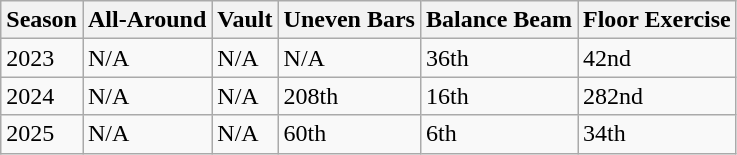<table class="wikitable">
<tr>
<th>Season</th>
<th>All-Around</th>
<th>Vault</th>
<th>Uneven Bars</th>
<th>Balance Beam</th>
<th>Floor Exercise</th>
</tr>
<tr>
<td>2023</td>
<td>N/A</td>
<td>N/A</td>
<td>N/A</td>
<td>36th</td>
<td>42nd</td>
</tr>
<tr>
<td>2024</td>
<td>N/A</td>
<td>N/A</td>
<td>208th</td>
<td>16th</td>
<td>282nd</td>
</tr>
<tr>
<td>2025</td>
<td>N/A</td>
<td>N/A</td>
<td>60th</td>
<td>6th</td>
<td>34th</td>
</tr>
</table>
